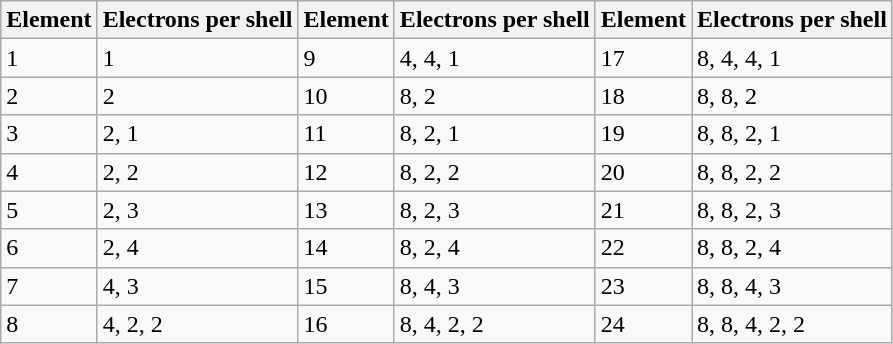<table class="wikitable">
<tr>
<th>Element</th>
<th>Electrons per shell</th>
<th>Element</th>
<th>Electrons per shell</th>
<th>Element</th>
<th>Electrons per shell</th>
</tr>
<tr>
<td>1</td>
<td>1</td>
<td>9</td>
<td>4, 4, 1</td>
<td>17</td>
<td>8, 4, 4, 1</td>
</tr>
<tr>
<td>2</td>
<td>2</td>
<td>10</td>
<td>8, 2</td>
<td>18</td>
<td>8, 8, 2</td>
</tr>
<tr>
<td>3</td>
<td>2, 1</td>
<td>11</td>
<td>8, 2, 1</td>
<td>19</td>
<td>8, 8, 2, 1</td>
</tr>
<tr>
<td>4</td>
<td>2, 2</td>
<td>12</td>
<td>8, 2, 2</td>
<td>20</td>
<td>8, 8, 2, 2</td>
</tr>
<tr>
<td>5</td>
<td>2, 3</td>
<td>13</td>
<td>8, 2, 3</td>
<td>21</td>
<td>8, 8, 2, 3</td>
</tr>
<tr>
<td>6</td>
<td>2, 4</td>
<td>14</td>
<td>8, 2, 4</td>
<td>22</td>
<td>8, 8, 2, 4</td>
</tr>
<tr>
<td>7</td>
<td>4, 3</td>
<td>15</td>
<td>8, 4, 3</td>
<td>23</td>
<td>8, 8, 4, 3</td>
</tr>
<tr>
<td>8</td>
<td>4, 2, 2</td>
<td>16</td>
<td>8, 4, 2, 2</td>
<td>24</td>
<td>8, 8, 4, 2, 2</td>
</tr>
</table>
